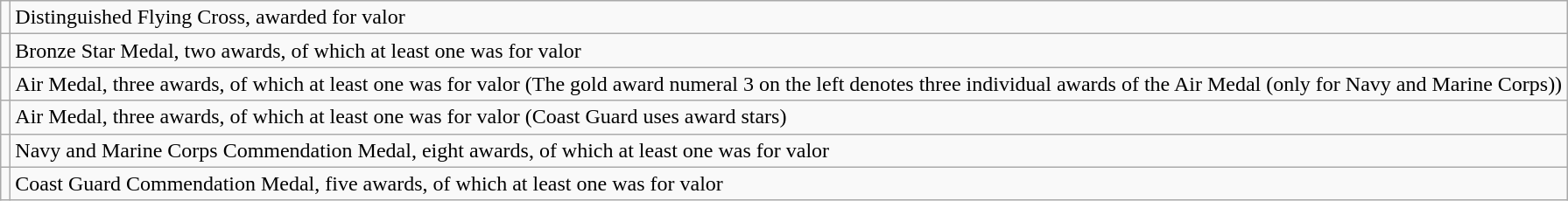<table class="wikitable">
<tr>
<td><span></span></td>
<td>Distinguished Flying Cross, awarded for valor</td>
</tr>
<tr>
<td><span></span></td>
<td>Bronze Star Medal, two awards, of which at least one was for valor</td>
</tr>
<tr>
<td><span></span><span></span></td>
<td>Air Medal, three awards, of which at least one was for valor (The gold award numeral 3 on the left denotes three individual awards of the Air Medal (only for Navy and Marine Corps))</td>
</tr>
<tr>
<td><span></span><span></span><span></span></td>
<td>Air Medal, three awards, of which at least one was for valor (Coast Guard uses award stars)</td>
</tr>
<tr>
<td><span></span><span></span><span></span></td>
<td>Navy and Marine Corps Commendation Medal, eight awards, of which at least one was for valor</td>
</tr>
<tr>
<td><span></span><span></span><span></span></td>
<td>Coast Guard Commendation Medal, five awards, of which at least one was for valor</td>
</tr>
</table>
